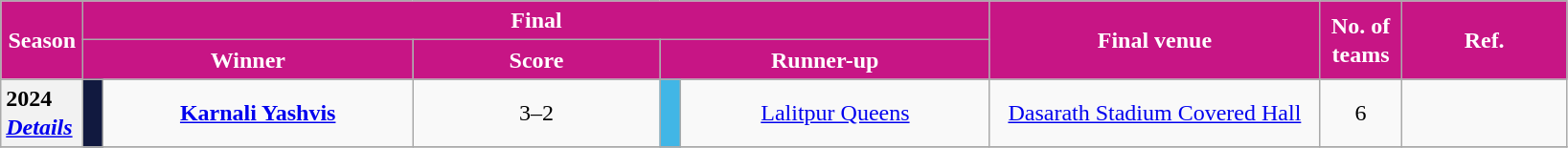<table class="wikitable plainrowheaders" style="line-height:20px;text-align:center;">
<tr>
<th style="width:5%; color:#fff; background:#C71585;" rowspan=2 scope=col>Season</th>
<th style="width:60%; color:#fff; background:#C71585;" colspan=5>Final</th>
<th style="width:20%; color:#fff; background:#C71585;" rowspan=2 scope=col>Final venue</th>
<th style="width:5%; color:#fff; background:#C71585;" rowspan=2 scope=col>No. of<br>teams</th>
<th style="width:10%; color:#fff; background:#C71585;" rowspan=2 scope=col>Ref.</th>
</tr>
<tr>
<th style="width:20%; color:#fff; background:#C71585;" colspan=2 scope=col>Winner</th>
<th style="width:15%; color:#fff; background:#C71585;" scope=col>Score</th>
<th style="width:20%; color:#fff; background:#C71585;" colspan=2 scope=col>Runner-up</th>
</tr>
<tr>
<th style="text-align:left;" scope=row>2024<br><em><a href='#'>Details</a></em></th>
<td style="background:#11193f"></td>
<td><strong> <a href='#'>Karnali Yashvis</a></strong></td>
<td>3–2</td>
<td style="background:#41B6E6"></td>
<td><a href='#'>Lalitpur Queens</a></td>
<td><a href='#'>Dasarath Stadium Covered Hall</a></td>
<td>6</td>
<td></td>
</tr>
<tr>
</tr>
</table>
